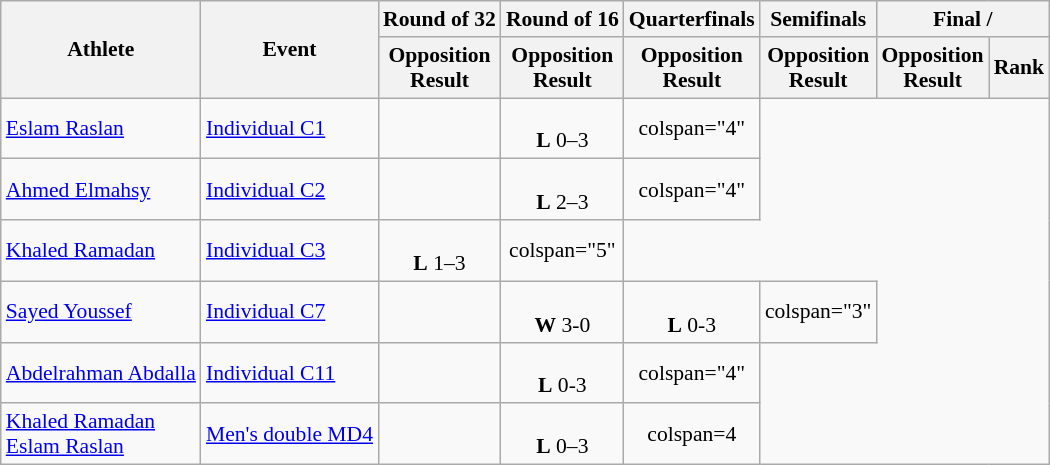<table class=wikitable style="font-size:90%">
<tr style="text-align:center">
<th rowspan="2">Athlete</th>
<th rowspan="2">Event</th>
<th>Round of 32</th>
<th>Round of 16</th>
<th>Quarterfinals</th>
<th>Semifinals</th>
<th colspan="2">Final / </th>
</tr>
<tr>
<th>Opposition<br>Result</th>
<th>Opposition<br>Result</th>
<th>Opposition<br>Result</th>
<th>Opposition<br>Result</th>
<th>Opposition<br>Result</th>
<th>Rank</th>
</tr>
<tr style="text-align:center">
<td style="text-align:left"><a href='#'>Eslam Raslan</a></td>
<td style="text-align:left"><a href='#'>Individual C1</a></td>
<td></td>
<td><br><strong>L</strong> 0–3</td>
<td>colspan="4" </td>
</tr>
<tr style="text-align:center">
<td style="text-align:left"><a href='#'>Ahmed Elmahsy</a></td>
<td style="text-align:left"><a href='#'>Individual C2</a></td>
<td></td>
<td><br><strong>L</strong> 2–3</td>
<td>colspan="4" </td>
</tr>
<tr style="text-align:center">
<td style="text-align:left"><a href='#'>Khaled Ramadan</a></td>
<td style="text-align:left"><a href='#'>Individual C3</a></td>
<td><br><strong>L</strong> 1–3</td>
<td>colspan="5" </td>
</tr>
<tr style="text-align:center">
<td style="text-align:left"><a href='#'>Sayed Youssef</a></td>
<td style="text-align:left"><a href='#'>Individual C7</a></td>
<td></td>
<td><br><strong>W</strong> 3-0</td>
<td><br><strong>L</strong> 0-3</td>
<td>colspan="3" </td>
</tr>
<tr style="text-align:center">
<td style="text-align:left"><a href='#'>Abdelrahman Abdalla</a></td>
<td style="text-align:left"><a href='#'>Individual C11</a></td>
<td></td>
<td><br><strong>L</strong> 0-3</td>
<td>colspan="4" </td>
</tr>
<tr style="text-align:center">
<td style="text-align:left"><a href='#'>Khaled Ramadan</a><br><a href='#'>Eslam Raslan</a></td>
<td style="text-align:left"><a href='#'>Men's double MD4</a></td>
<td></td>
<td><br><strong>L</strong> 0–3</td>
<td>colspan=4 </td>
</tr>
</table>
